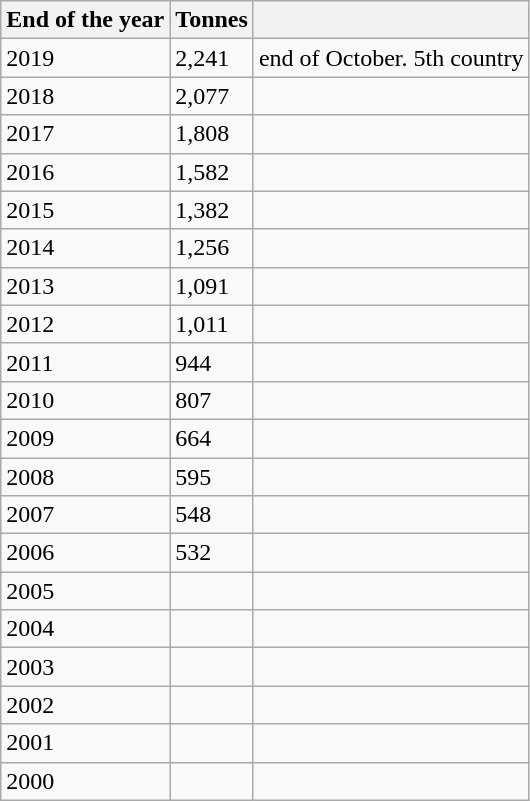<table class="wikitable sortable">
<tr>
<th>End of the year</th>
<th>Tonnes</th>
<th></th>
</tr>
<tr>
<td>2019</td>
<td>2,241</td>
<td>end of October. 5th country</td>
</tr>
<tr>
<td>2018</td>
<td>2,077</td>
<td></td>
</tr>
<tr>
<td>2017</td>
<td>1,808</td>
<td></td>
</tr>
<tr>
<td>2016</td>
<td>1,582</td>
<td></td>
</tr>
<tr>
<td>2015</td>
<td>1,382</td>
<td></td>
</tr>
<tr>
<td>2014</td>
<td>1,256</td>
<td></td>
</tr>
<tr>
<td>2013</td>
<td>1,091</td>
<td></td>
</tr>
<tr>
<td>2012</td>
<td>1,011</td>
<td></td>
</tr>
<tr>
<td>2011</td>
<td>944</td>
<td></td>
</tr>
<tr>
<td>2010</td>
<td>807</td>
<td></td>
</tr>
<tr>
<td>2009</td>
<td>664</td>
<td></td>
</tr>
<tr>
<td>2008</td>
<td>595</td>
<td></td>
</tr>
<tr>
<td>2007</td>
<td>548</td>
<td></td>
</tr>
<tr>
<td>2006</td>
<td>532</td>
<td></td>
</tr>
<tr>
<td>2005</td>
<td></td>
<td></td>
</tr>
<tr>
<td>2004</td>
<td></td>
<td></td>
</tr>
<tr>
<td>2003</td>
<td></td>
<td></td>
</tr>
<tr>
<td>2002</td>
<td></td>
<td></td>
</tr>
<tr>
<td>2001</td>
<td></td>
<td></td>
</tr>
<tr>
<td>2000</td>
<td></td>
<td></td>
</tr>
</table>
